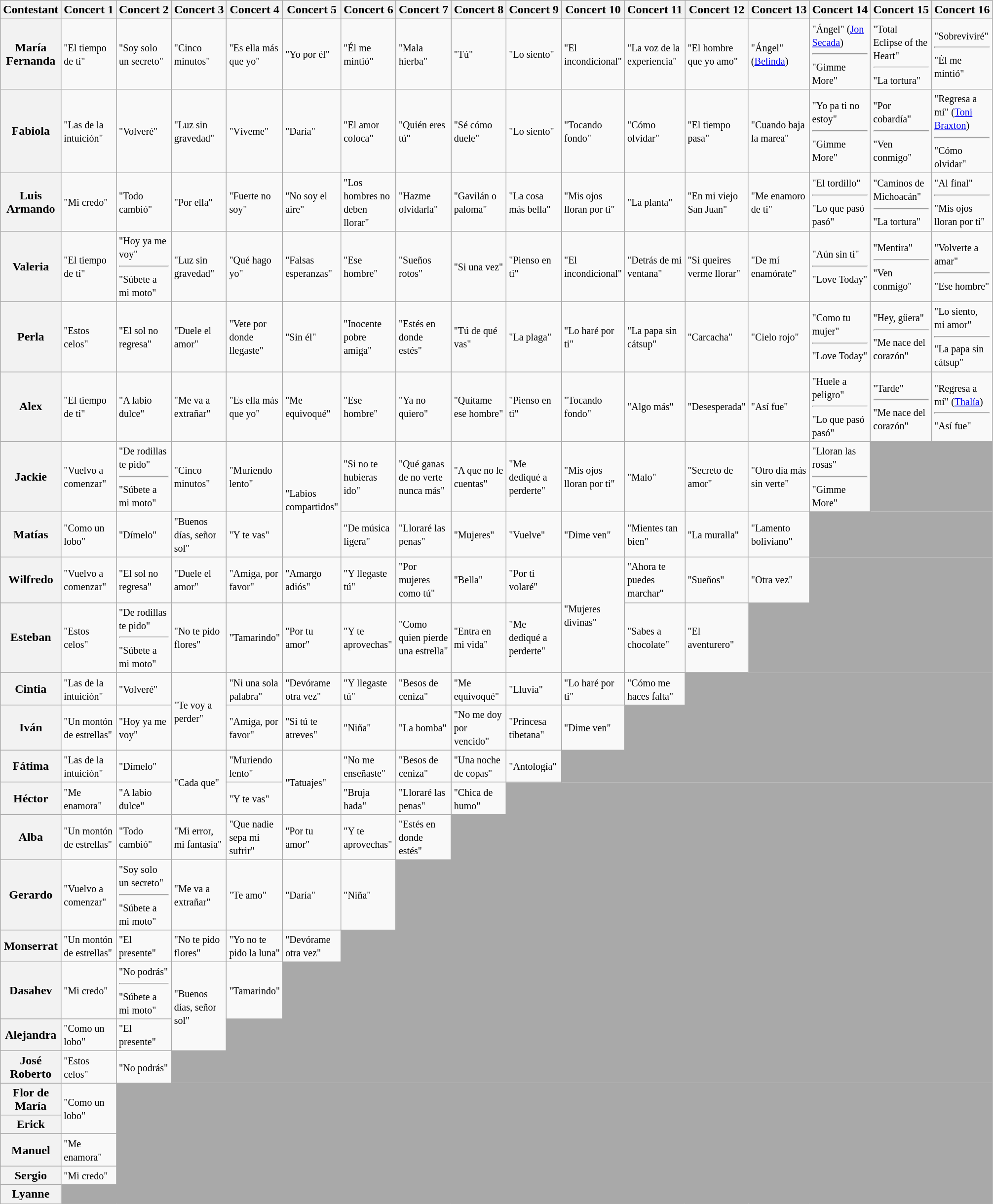<table class="wikitable sortable" style="font-size:100%; line-height:normal;">
<tr style="white-space:nowrap;">
<th scope="col">Contestant</th>
<th scope="col" class="unsortable">Concert 1</th>
<th scope="col" class="unsortable">Concert 2</th>
<th scope="col" class="unsortable">Concert 3</th>
<th scope="col" class="unsortable">Concert 4</th>
<th scope="col" class="unsortable">Concert 5</th>
<th scope="col" class="unsortable">Concert 6</th>
<th scope="col" class="unsortable">Concert 7</th>
<th scope="col" class="unsortable">Concert 8</th>
<th scope="col" class="unsortable">Concert 9</th>
<th scope="col" class="unsortable">Concert 10</th>
<th scope="col" class="unsortable">Concert 11</th>
<th scope="col" class="unsortable">Concert 12</th>
<th scope="col" class="unsortable">Concert 13</th>
<th scope="col" class="unsortable">Concert 14</th>
<th scope="col" class="unsortable">Concert 15</th>
<th scope="col" class="unsortable">Concert 16</th>
</tr>
<tr>
<th scope="row">María Fernanda</th>
<td><small>"El tiempo de ti"</small></td>
<td><small>"Soy solo un secreto"</small></td>
<td><small>"Cinco minutos"</small></td>
<td><small>"Es ella más que yo"</small></td>
<td><small>"Yo por él"</small></td>
<td><small>"Él me mintió"</small></td>
<td><small>"Mala hierba"</small></td>
<td><small>"Tú"</small></td>
<td><small>"Lo siento"</small></td>
<td><small>"El incondicional"</small></td>
<td><small>"La voz de la experiencia"</small></td>
<td><small>"El hombre que yo amo"</small></td>
<td><small>"Ángel" (<a href='#'>Belinda</a>)</small></td>
<td><small>"Ángel" (<a href='#'>Jon Secada</a>)<hr>"Gimme More"</small></td>
<td><small>"Total Eclipse of the Heart"<hr>"La tortura"</small></td>
<td><small>"Sobreviviré"<hr>"Él me mintió"</small></td>
</tr>
<tr>
<th scope="row">Fabiola</th>
<td><small>"Las de la intuición"</small></td>
<td><small>"Volveré"</small></td>
<td><small>"Luz sin gravedad"</small></td>
<td><small>"Víveme"</small></td>
<td><small>"Daría"</small></td>
<td><small>"El amor coloca"</small></td>
<td><small>"Quién eres tú"</small></td>
<td><small>"Sé cómo duele"</small></td>
<td><small>"Lo siento"</small></td>
<td><small>"Tocando fondo"</small></td>
<td><small>"Cómo olvidar"</small></td>
<td><small>"El tiempo pasa"</small></td>
<td><small>"Cuando baja la marea"</small></td>
<td><small>"Yo pa ti no estoy"<hr>"Gimme More"</small></td>
<td><small>"Por cobardía"<hr>"Ven conmigo"</small></td>
<td><small>"Regresa a mí" (<a href='#'>Toni Braxton</a>)<hr>"Cómo olvidar"</small></td>
</tr>
<tr>
<th scope="row">Luis Armando</th>
<td><small>"Mi credo"</small></td>
<td><small>"Todo cambió"</small></td>
<td><small>"Por ella"</small></td>
<td><small>"Fuerte no soy"</small></td>
<td><small>"No soy el aire"</small></td>
<td><small>"Los hombres no deben llorar"</small></td>
<td><small>"Hazme olvidarla"</small></td>
<td><small>"Gavilán o paloma"</small></td>
<td><small>"La cosa más bella"</small></td>
<td><small>"Mis ojos lloran por ti"</small></td>
<td><small>"La planta"</small></td>
<td><small>"En mi viejo San Juan"</small></td>
<td><small>"Me enamoro de ti"</small></td>
<td><small>"El tordillo"<hr>"Lo que pasó pasó"</small></td>
<td><small>"Caminos de Michoacán"<hr>"La tortura"</small></td>
<td><small>"Al final"<hr>"Mis ojos lloran por ti"</small></td>
</tr>
<tr>
<th scope="row">Valeria</th>
<td><small>"El tiempo de ti"</small></td>
<td><small>"Hoy ya me voy"<hr>"Súbete a mi moto"</small></td>
<td><small>"Luz sin gravedad"</small></td>
<td><small>"Qué hago yo"</small></td>
<td><small>"Falsas esperanzas"</small></td>
<td><small>"Ese hombre"</small></td>
<td><small>"Sueños rotos"</small></td>
<td><small>"Si una vez"</small></td>
<td><small>"Pienso en ti"</small></td>
<td><small>"El incondicional"</small></td>
<td><small>"Detrás de mi ventana"</small></td>
<td><small>"Si queires verme llorar"</small></td>
<td><small>"De mí enamórate"</small></td>
<td><small>"Aún sin ti"<hr>"Love Today"</small></td>
<td><small>"Mentira"<hr>"Ven conmigo"</small></td>
<td><small>"Volverte a amar"<hr>"Ese hombre"</small></td>
</tr>
<tr>
<th scope="row">Perla</th>
<td><small>"Estos celos"</small></td>
<td><small>"El sol no regresa"</small></td>
<td><small>"Duele el amor"</small></td>
<td><small>"Vete por donde llegaste"</small></td>
<td><small>"Sin él"</small></td>
<td><small>"Inocente pobre amiga"</small></td>
<td><small>"Estés en donde estés"</small></td>
<td><small>"Tú de qué vas"</small></td>
<td><small>"La plaga"</small></td>
<td><small>"Lo haré por ti"</small></td>
<td><small>"La papa sin cátsup"</small></td>
<td><small>"Carcacha"</small></td>
<td><small>"Cielo rojo"</small></td>
<td><small>"Como tu mujer"<hr>"Love Today"</small></td>
<td><small>"Hey, güera"<hr>"Me nace del corazón"</small></td>
<td><small>"Lo siento, mi amor"<hr>"La papa sin cátsup"</small></td>
</tr>
<tr>
<th scope="row">Alex</th>
<td><small>"El tiempo de ti"</small></td>
<td><small>"A labio dulce"</small></td>
<td><small>"Me va a extrañar"</small></td>
<td><small>"Es ella más que yo"</small></td>
<td><small>"Me equivoqué"</small></td>
<td><small>"Ese hombre"</small></td>
<td><small>"Ya no quiero"</small></td>
<td><small>"Quítame ese hombre"</small></td>
<td><small>"Pienso en ti"</small></td>
<td><small>"Tocando fondo"</small></td>
<td><small>"Algo más"</small></td>
<td><small>"Desesperada"</small></td>
<td><small>"Así fue"</small></td>
<td><small>"Huele a peligro"<hr>"Lo que pasó pasó"</small></td>
<td><small>"Tarde"<hr>"Me nace del corazón"</small></td>
<td><small>"Regresa a mí" (<a href='#'>Thalía</a>)<hr>"Así fue"</small></td>
</tr>
<tr>
<th scope="row">Jackie</th>
<td><small>"Vuelvo a comenzar"</small></td>
<td><small>"De rodillas te pido"<hr>"Súbete a mi moto"</small></td>
<td><small>"Cinco minutos"</small></td>
<td><small>"Muriendo lento"</small></td>
<td rowspan="2"><small>"Labios compartidos"</small></td>
<td><small>"Si no te hubieras ido"</small></td>
<td><small>"Qué ganas de no verte nunca más"</small></td>
<td><small>"A que no le cuentas"</small></td>
<td><small>"Me dediqué a perderte"</small></td>
<td><small>"Mis ojos lloran por ti"</small></td>
<td><small>"Malo"</small></td>
<td><small>"Secreto de amor"</small></td>
<td><small>"Otro día más sin verte"</small></td>
<td><small>"Lloran las rosas"<hr>"Gimme More"</small></td>
<td colspan="100%" style="background:darkgray; border:none;"></td>
</tr>
<tr>
<th scope="row">Matías</th>
<td><small>"Como un lobo"</small></td>
<td><small>"Dímelo"</small></td>
<td><small>"Buenos días, señor sol"</small></td>
<td><small>"Y te vas"</small><br></td>
<td><small>"De música ligera"</small></td>
<td><small>"Lloraré las penas"</small></td>
<td><small>"Mujeres"</small></td>
<td><small>"Vuelve"</small></td>
<td><small>"Dime ven"</small></td>
<td><small>"Mientes tan bien"</small></td>
<td><small>"La muralla"</small></td>
<td><small>"Lamento boliviano"</small></td>
<td colspan="100%" style="background:darkgray; border:none;"></td>
</tr>
<tr>
<th scope="row">Wilfredo</th>
<td><small>"Vuelvo a comenzar"</small></td>
<td><small>"El sol no regresa"</small></td>
<td><small>"Duele el amor"</small></td>
<td><small>"Amiga, por favor"</small></td>
<td><small>"Amargo adiós"</small></td>
<td><small>"Y llegaste tú"</small></td>
<td><small>"Por mujeres como tú"</small></td>
<td><small>"Bella"</small></td>
<td><small>"Por ti volaré"</small></td>
<td rowspan="2"><small>"Mujeres divinas"</small></td>
<td><small>"Ahora te puedes marchar"</small></td>
<td><small>"Sueños"</small></td>
<td><small>"Otra vez"</small></td>
<td colspan="100%" style="background:darkgray; border:none;"></td>
</tr>
<tr>
<th scope="row">Esteban</th>
<td><small>"Estos celos"</small></td>
<td><small>"De rodillas te pido"<hr>"Súbete a mi moto"</small></td>
<td><small>"No te pido flores"</small></td>
<td><small>"Tamarindo"</small></td>
<td><small>"Por tu amor"</small></td>
<td><small>"Y te aprovechas"</small></td>
<td><small>"Como quien pierde una estrella"</small></td>
<td><small>"Entra en mi vida"</small></td>
<td><small>"Me dediqué a perderte"</small><br></td>
<td><small>"Sabes a chocolate"</small></td>
<td><small>"El aventurero"</small></td>
<td colspan="100%" style="background:darkgray; border:none;"></td>
</tr>
<tr>
<th scope="row">Cintia</th>
<td><small>"Las de la intuición"</small></td>
<td><small>"Volveré"</small></td>
<td rowspan="2"><small>"Te voy a perder"</small></td>
<td><small>"Ni una sola palabra"</small></td>
<td><small>"Devórame otra vez"</small></td>
<td><small>"Y llegaste tú"</small></td>
<td><small>"Besos de ceniza"</small></td>
<td><small>"Me equivoqué"</small></td>
<td><small>"Lluvia"</small></td>
<td><small>"Lo haré por ti"</small></td>
<td><small>"Cómo me haces falta"</small></td>
<td colspan="100%" style="background:darkgray; border:none;"></td>
</tr>
<tr>
<th scope="row">Iván</th>
<td><small>"Un montón de estrellas"</small></td>
<td><small>"Hoy ya me voy"</small><br></td>
<td><small>"Amiga, por favor"</small></td>
<td><small>"Si tú te atreves"</small></td>
<td><small>"Niña"</small></td>
<td><small>"La bomba"</small></td>
<td><small>"No me doy por vencido"</small></td>
<td><small>"Princesa tibetana"</small></td>
<td><small>"Dime ven"</small></td>
<td colspan="100%" style="background:darkgray; border:none;"></td>
</tr>
<tr>
<th scope="row">Fátima</th>
<td><small>"Las de la intuición"</small></td>
<td><small>"Dímelo"</small></td>
<td rowspan="2"><small>"Cada que"</small></td>
<td><small>"Muriendo lento"</small></td>
<td rowspan="2"><small>"Tatuajes"</small></td>
<td><small>"No me enseñaste"</small></td>
<td><small>"Besos de ceniza"</small></td>
<td><small>"Una noche de copas"</small></td>
<td><small>"Antología"</small></td>
<td colspan="100%" style="background:darkgray; border:none;"></td>
</tr>
<tr>
<th scope="row">Héctor</th>
<td><small>"Me enamora"</small></td>
<td><small>"A labio dulce"</small><br></td>
<td><small>"Y te vas"</small><br></td>
<td><small>"Bruja hada"</small></td>
<td><small>"Lloraré las penas"</small></td>
<td><small>"Chica de humo"</small></td>
<td colspan="100%" style="background:darkgray; border:none;"></td>
</tr>
<tr>
<th scope="row">Alba</th>
<td><small>"Un montón de estrellas"</small></td>
<td><small>"Todo cambió"</small></td>
<td><small>"Mi error, mi fantasía"</small></td>
<td><small>"Que nadie sepa mi sufrir"</small></td>
<td><small>"Por tu amor"</small></td>
<td><small>"Y te aprovechas"</small></td>
<td><small>"Estés en donde estés"</small></td>
<td colspan="100%" style="background:darkgray; border:none;"></td>
</tr>
<tr>
<th scope="row">Gerardo</th>
<td><small>"Vuelvo a comenzar"</small></td>
<td><small>"Soy solo un secreto"<hr>"Súbete a mi moto"</small></td>
<td><small>"Me va a extrañar"</small></td>
<td><small>"Te amo"</small></td>
<td><small>"Daría"</small></td>
<td><small>"Niña"</small></td>
<td colspan="100%" style="background:darkgray; border:none;"></td>
</tr>
<tr>
<th scope="row">Monserrat</th>
<td><small>"Un montón de estrellas"</small></td>
<td><small>"El presente"</small></td>
<td><small>"No te pido flores"</small></td>
<td><small>"Yo no te pido la luna"</small></td>
<td><small>"Devórame otra vez"</small></td>
<td colspan="100%" style="background:darkgray; border:none;"></td>
</tr>
<tr>
<th scope="row">Dasahev</th>
<td><small>"Mi credo"</small></td>
<td><small>"No podrás"<hr>"Súbete a mi moto"</small></td>
<td rowspan="2"><small>"Buenos días, señor sol"</small></td>
<td><small>"Tamarindo"</small></td>
<td colspan="100%" style="background:darkgray; border:none;"></td>
</tr>
<tr>
<th scope="row">Alejandra</th>
<td><small>"Como un lobo"</small></td>
<td><small>"El presente"</small><br></td>
<td colspan="100%" style="background:darkgray; border:none;"></td>
</tr>
<tr>
<th scope="row">José Roberto</th>
<td><small>"Estos celos"</small></td>
<td><small>"No podrás"</small></td>
<td colspan="100%" style="background:darkgray; border:none;"></td>
</tr>
<tr>
<th scope="row">Flor de María</th>
<td rowspan="2"><small>"Como un lobo"</small></td>
<td rowspan="4" colspan="100%" style="background:darkgray; border:none;"></td>
</tr>
<tr>
<th scope="row">Erick<br></th>
</tr>
<tr>
<th scope="row">Manuel</th>
<td><small>"Me enamora"</small></td>
</tr>
<tr>
<th scope="row">Sergio</th>
<td><small>"Mi credo"</small></td>
</tr>
<tr>
<th scope="row">Lyanne</th>
<td colspan="100%" style="background:darkgray; border:none;"></td>
</tr>
</table>
